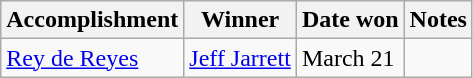<table class="wikitable">
<tr>
<th>Accomplishment</th>
<th>Winner</th>
<th>Date won</th>
<th>Notes</th>
</tr>
<tr>
<td><a href='#'>Rey de Reyes</a></td>
<td><a href='#'>Jeff Jarrett</a></td>
<td>March 21</td>
<td></td>
</tr>
</table>
